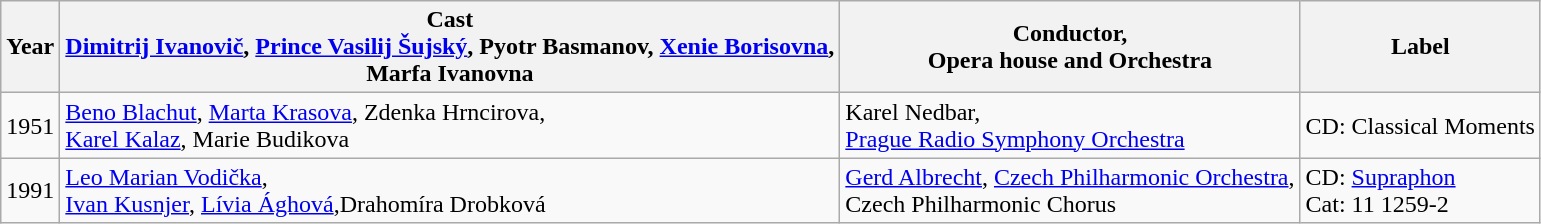<table class="wikitable">
<tr>
<th>Year</th>
<th>Cast<br><a href='#'>Dimitrij Ivanovič</a>, <a href='#'>Prince Vasilij Šujský</a>,
Pyotr Basmanov, <a href='#'>Xenie Borisovna</a>,<br>Marfa Ivanovna</th>
<th>Conductor,<br>Opera house and Orchestra</th>
<th>Label</th>
</tr>
<tr>
<td>1951</td>
<td><a href='#'>Beno Blachut</a>, <a href='#'>Marta Krasova</a>, Zdenka Hrncirova,<br><a href='#'>Karel Kalaz</a>, Marie Budikova</td>
<td>Karel Nedbar,<br><a href='#'>Prague Radio Symphony Orchestra</a></td>
<td>CD: Classical Moments</td>
</tr>
<tr>
<td>1991</td>
<td><a href='#'>Leo Marian Vodička</a>,<br><a href='#'>Ivan Kusnjer</a>,
<a href='#'>Lívia Ághová</a>,Drahomíra Drobková</td>
<td><a href='#'>Gerd Albrecht</a>, <a href='#'>Czech Philharmonic Orchestra</a>,<br>Czech Philharmonic Chorus</td>
<td>CD: <a href='#'>Supraphon</a><br>Cat: 11 1259-2</td>
</tr>
</table>
